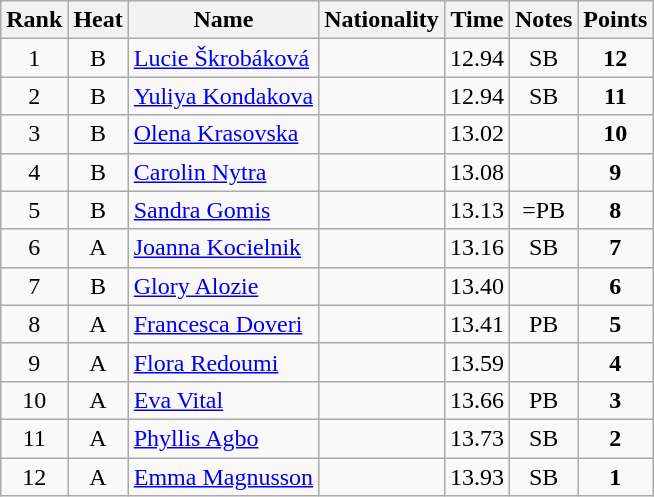<table class="wikitable sortable" style="text-align:center">
<tr>
<th>Rank</th>
<th>Heat</th>
<th>Name</th>
<th>Nationality</th>
<th>Time</th>
<th>Notes</th>
<th>Points</th>
</tr>
<tr>
<td>1</td>
<td>B</td>
<td align=left><a href='#'>Lucie Škrobáková</a></td>
<td align=left></td>
<td>12.94</td>
<td>SB</td>
<td><strong>12</strong></td>
</tr>
<tr>
<td>2</td>
<td>B</td>
<td align=left><a href='#'>Yuliya Kondakova</a></td>
<td align=left></td>
<td>12.94</td>
<td>SB</td>
<td><strong>11</strong></td>
</tr>
<tr>
<td>3</td>
<td>B</td>
<td align=left><a href='#'>Olena Krasovska</a></td>
<td align=left></td>
<td>13.02</td>
<td></td>
<td><strong>10</strong></td>
</tr>
<tr>
<td>4</td>
<td>B</td>
<td align=left><a href='#'>Carolin Nytra</a></td>
<td align=left></td>
<td>13.08</td>
<td></td>
<td><strong>9</strong></td>
</tr>
<tr>
<td>5</td>
<td>B</td>
<td align=left><a href='#'>Sandra Gomis</a></td>
<td align=left></td>
<td>13.13</td>
<td>=PB</td>
<td><strong>8</strong></td>
</tr>
<tr>
<td>6</td>
<td>A</td>
<td align=left><a href='#'>Joanna Kocielnik</a></td>
<td align=left></td>
<td>13.16</td>
<td>SB</td>
<td><strong>7</strong></td>
</tr>
<tr>
<td>7</td>
<td>B</td>
<td align=left><a href='#'>Glory Alozie</a></td>
<td align=left></td>
<td>13.40</td>
<td></td>
<td><strong>6</strong></td>
</tr>
<tr>
<td>8</td>
<td>A</td>
<td align=left><a href='#'>Francesca Doveri</a></td>
<td align=left></td>
<td>13.41</td>
<td>PB</td>
<td><strong>5</strong></td>
</tr>
<tr>
<td>9</td>
<td>A</td>
<td align=left><a href='#'>Flora Redoumi</a></td>
<td align=left></td>
<td>13.59</td>
<td></td>
<td><strong>4</strong></td>
</tr>
<tr>
<td>10</td>
<td>A</td>
<td align=left><a href='#'>Eva Vital</a></td>
<td align=left></td>
<td>13.66</td>
<td>PB</td>
<td><strong>3</strong></td>
</tr>
<tr>
<td>11</td>
<td>A</td>
<td align=left><a href='#'>Phyllis Agbo</a></td>
<td align=left></td>
<td>13.73</td>
<td>SB</td>
<td><strong>2</strong></td>
</tr>
<tr>
<td>12</td>
<td>A</td>
<td align=left><a href='#'>Emma Magnusson</a></td>
<td align=left></td>
<td>13.93</td>
<td>SB</td>
<td><strong>1</strong></td>
</tr>
</table>
